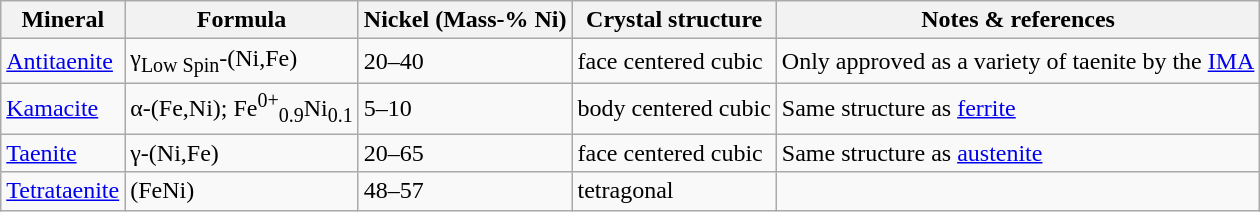<table class="wikitable" border="1">
<tr>
<th>Mineral</th>
<th>Formula</th>
<th>Nickel (Mass-% Ni)</th>
<th>Crystal structure</th>
<th>Notes & references</th>
</tr>
<tr>
<td><a href='#'>Antitaenite</a></td>
<td>γ<sub>Low Spin</sub>-(Ni,Fe)</td>
<td>20–40</td>
<td>face centered cubic</td>
<td>Only approved as a variety of taenite by the <a href='#'>IMA</a></td>
</tr>
<tr>
<td><a href='#'>Kamacite</a></td>
<td>α-(Fe,Ni); Fe<sup>0+</sup><sub>0.9</sub>Ni<sub>0.1</sub></td>
<td>5–10</td>
<td>body centered cubic</td>
<td>Same structure as <a href='#'>ferrite</a></td>
</tr>
<tr>
<td><a href='#'>Taenite</a></td>
<td>γ-(Ni,Fe)</td>
<td>20–65</td>
<td>face centered cubic</td>
<td>Same structure as <a href='#'>austenite</a></td>
</tr>
<tr>
<td><a href='#'>Tetrataenite</a></td>
<td>(FeNi)</td>
<td>48–57</td>
<td>tetragonal</td>
<td></td>
</tr>
</table>
